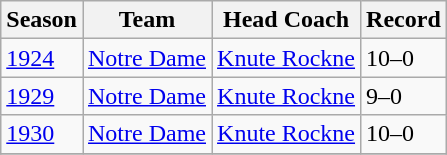<table class="wikitable sortable">
<tr>
<th>Season</th>
<th>Team</th>
<th>Head Coach</th>
<th>Record</th>
</tr>
<tr>
<td><a href='#'>1924</a></td>
<td><a href='#'>Notre Dame</a></td>
<td><a href='#'>Knute Rockne</a></td>
<td>10–0</td>
</tr>
<tr>
<td><a href='#'>1929</a></td>
<td><a href='#'>Notre Dame</a></td>
<td><a href='#'>Knute Rockne</a></td>
<td>9–0</td>
</tr>
<tr>
<td><a href='#'>1930</a></td>
<td><a href='#'>Notre Dame</a></td>
<td><a href='#'>Knute Rockne</a></td>
<td>10–0</td>
</tr>
<tr>
</tr>
</table>
